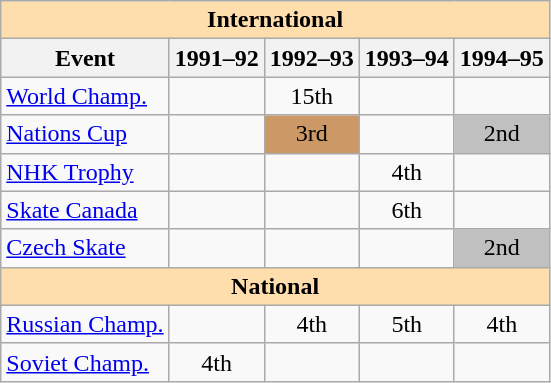<table class="wikitable" style="text-align:center">
<tr>
<th style="background-color: #ffdead; " colspan=5 align=center><strong>International</strong></th>
</tr>
<tr>
<th>Event</th>
<th>1991–92</th>
<th>1992–93</th>
<th>1993–94</th>
<th>1994–95</th>
</tr>
<tr>
<td align=left><a href='#'>World Champ.</a></td>
<td></td>
<td>15th</td>
<td></td>
<td></td>
</tr>
<tr>
<td align=left><a href='#'>Nations Cup</a></td>
<td></td>
<td bgcolor=cc9966>3rd</td>
<td></td>
<td bgcolor=silver>2nd</td>
</tr>
<tr>
<td align=left><a href='#'>NHK Trophy</a></td>
<td></td>
<td></td>
<td>4th</td>
<td></td>
</tr>
<tr>
<td align=left><a href='#'>Skate Canada</a></td>
<td></td>
<td></td>
<td>6th</td>
<td></td>
</tr>
<tr>
<td align=left><a href='#'>Czech Skate</a></td>
<td></td>
<td></td>
<td></td>
<td bgcolor=silver>2nd</td>
</tr>
<tr>
<th style="background-color: #ffdead; " colspan=5 align=center><strong>National</strong></th>
</tr>
<tr>
<td align=left><a href='#'>Russian Champ.</a></td>
<td></td>
<td>4th</td>
<td>5th</td>
<td>4th</td>
</tr>
<tr>
<td align=left><a href='#'>Soviet Champ.</a></td>
<td>4th</td>
<td></td>
<td></td>
<td></td>
</tr>
</table>
